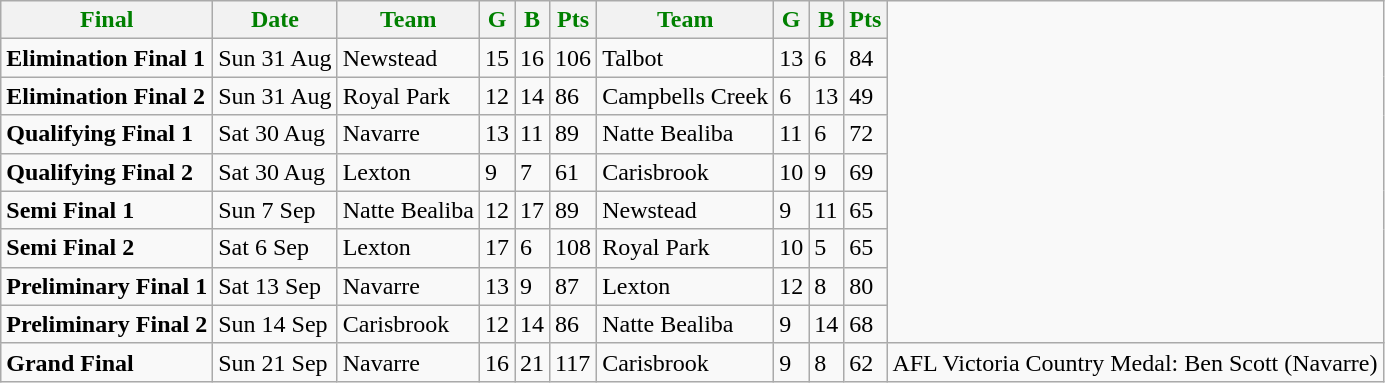<table class="wikitable">
<tr>
<th style="color:green">Final</th>
<th style="color:green">Date</th>
<th style="color:green">Team</th>
<th style="color:green">G</th>
<th style="color:green">B</th>
<th style="color:green">Pts</th>
<th style="color:green">Team</th>
<th style="color:green">G</th>
<th style="color:green">B</th>
<th style="color:green">Pts</th>
</tr>
<tr>
<td><strong>Elimination Final 1</strong></td>
<td>Sun 31 Aug</td>
<td>Newstead</td>
<td>15</td>
<td>16</td>
<td>106</td>
<td>Talbot</td>
<td>13</td>
<td>6</td>
<td>84</td>
</tr>
<tr>
<td><strong>Elimination Final 2</strong></td>
<td>Sun 31 Aug</td>
<td>Royal Park</td>
<td>12</td>
<td>14</td>
<td>86</td>
<td>Campbells Creek</td>
<td>6</td>
<td>13</td>
<td>49</td>
</tr>
<tr>
<td><strong>Qualifying Final 1</strong></td>
<td>Sat 30 Aug</td>
<td>Navarre</td>
<td>13</td>
<td>11</td>
<td>89</td>
<td>Natte Bealiba</td>
<td>11</td>
<td>6</td>
<td>72</td>
</tr>
<tr>
<td><strong>Qualifying Final 2</strong></td>
<td>Sat 30 Aug</td>
<td>Lexton</td>
<td>9</td>
<td>7</td>
<td>61</td>
<td>Carisbrook</td>
<td>10</td>
<td>9</td>
<td>69</td>
</tr>
<tr>
<td><strong>Semi Final 1</strong></td>
<td>Sun 7 Sep</td>
<td>Natte Bealiba</td>
<td>12</td>
<td>17</td>
<td>89</td>
<td>Newstead</td>
<td>9</td>
<td>11</td>
<td>65</td>
</tr>
<tr>
<td><strong>Semi Final 2</strong></td>
<td>Sat 6 Sep</td>
<td>Lexton</td>
<td>17</td>
<td>6</td>
<td>108</td>
<td>Royal Park</td>
<td>10</td>
<td>5</td>
<td>65</td>
</tr>
<tr>
<td><strong>Preliminary Final 1</strong></td>
<td>Sat 13 Sep</td>
<td>Navarre</td>
<td>13</td>
<td>9</td>
<td>87</td>
<td>Lexton</td>
<td>12</td>
<td>8</td>
<td>80</td>
</tr>
<tr>
<td><strong>Preliminary Final 2</strong></td>
<td>Sun 14 Sep</td>
<td>Carisbrook</td>
<td>12</td>
<td>14</td>
<td>86</td>
<td>Natte Bealiba</td>
<td>9</td>
<td>14</td>
<td>68</td>
</tr>
<tr>
<td><strong>Grand Final</strong></td>
<td>Sun 21 Sep</td>
<td>Navarre</td>
<td>16</td>
<td>21</td>
<td>117</td>
<td>Carisbrook</td>
<td>9</td>
<td>8</td>
<td>62</td>
<td>AFL Victoria Country Medal: Ben Scott (Navarre)</td>
</tr>
</table>
